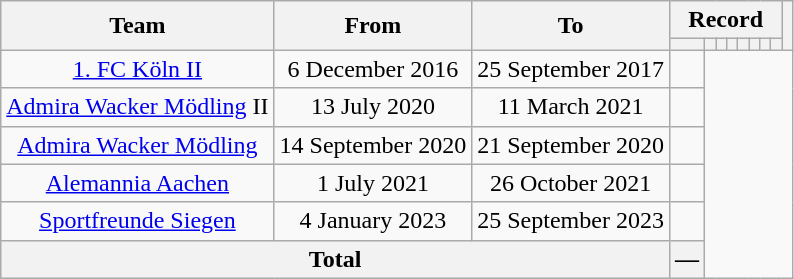<table class="wikitable" style="text-align: center">
<tr>
<th rowspan="2">Team</th>
<th rowspan="2">From</th>
<th rowspan="2">To</th>
<th colspan="8">Record</th>
<th rowspan="2"></th>
</tr>
<tr>
<th></th>
<th></th>
<th></th>
<th></th>
<th></th>
<th></th>
<th></th>
<th></th>
</tr>
<tr>
<td><a href='#'>1. FC Köln II</a></td>
<td>6 December 2016</td>
<td>25 September 2017<br></td>
<td></td>
</tr>
<tr>
<td><a href='#'>Admira Wacker Mödling</a> II</td>
<td>13 July 2020</td>
<td>11 March 2021<br></td>
<td></td>
</tr>
<tr>
<td><a href='#'>Admira Wacker Mödling</a></td>
<td>14 September 2020</td>
<td>21 September 2020<br></td>
<td></td>
</tr>
<tr>
<td><a href='#'>Alemannia Aachen</a></td>
<td>1 July 2021</td>
<td>26 October 2021<br></td>
<td></td>
</tr>
<tr>
<td><a href='#'>Sportfreunde Siegen</a></td>
<td>4 January 2023</td>
<td>25 September 2023<br></td>
<td></td>
</tr>
<tr>
<th colspan="3">Total<br></th>
<th>—</th>
</tr>
</table>
